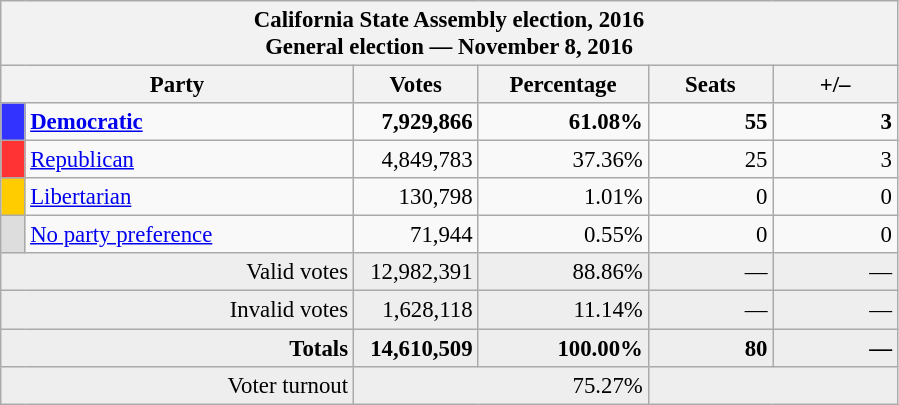<table class="wikitable" style="font-size:95%;">
<tr>
<th colspan="7">California State Assembly election, 2016<br>General election — November 8, 2016</th>
</tr>
<tr>
<th colspan=2 style="width: 15em">Party</th>
<th style="width: 5em">Votes</th>
<th style="width: 7em">Percentage</th>
<th style="width: 5em">Seats</th>
<th style="width: 5em">+/–</th>
</tr>
<tr>
<th style="background-color:#33F; width: 3px"></th>
<td style="width: 130px"><strong><a href='#'>Democratic</a></strong></td>
<td align="right"><strong>7,929,866</strong></td>
<td align="right"><strong>61.08%</strong></td>
<td align="right"><strong>55</strong></td>
<td align="right"><strong> 3</strong></td>
</tr>
<tr>
<th style="background-color:#F33; width: 3px"></th>
<td style="width: 130px"><a href='#'>Republican</a></td>
<td align="right">4,849,783</td>
<td align="right">37.36%</td>
<td align="right">25</td>
<td align="right"> 3</td>
</tr>
<tr>
<th style="background-color:#FC0; width: 3px"></th>
<td style="width: 130px"><a href='#'>Libertarian</a></td>
<td align="right">130,798</td>
<td align="right">1.01%</td>
<td align="right">0</td>
<td align="right">0</td>
</tr>
<tr>
<th style="background-color:#DDD; width: 3px"></th>
<td style="width: 130px"><a href='#'>No party preference</a></td>
<td align="right">71,944</td>
<td align="right">0.55%</td>
<td align="right">0</td>
<td align="right">0</td>
</tr>
<tr bgcolor="#EEEEEE">
<td colspan="2" align="right">Valid votes</td>
<td align="right">12,982,391</td>
<td align="right">88.86%</td>
<td align="right">—</td>
<td align="right">—</td>
</tr>
<tr bgcolor="#EEEEEE">
<td colspan="2" align="right">Invalid votes</td>
<td align="right">1,628,118</td>
<td align="right">11.14%</td>
<td align="right">—</td>
<td align="right">—</td>
</tr>
<tr bgcolor="#EEEEEE">
<td colspan="2" align="right"><strong>Totals</strong></td>
<td align="right"><strong>14,610,509</strong></td>
<td align="right"><strong>100.00%</strong></td>
<td align="right"><strong>80</strong></td>
<td align="right"><strong>—</strong></td>
</tr>
<tr bgcolor="#EEEEEE">
<td colspan="2" align="right">Voter turnout</td>
<td colspan="2" align="right">75.27%</td>
<td colspan="2" align="right"></td>
</tr>
</table>
